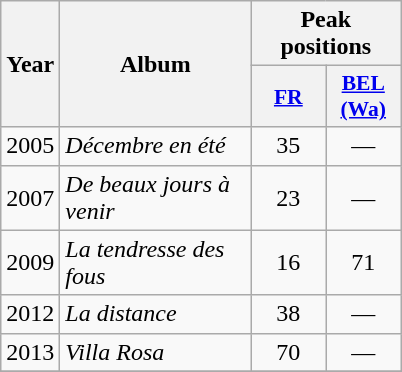<table class="wikitable">
<tr>
<th align="center" rowspan="2" width="10">Year</th>
<th align="center" rowspan="2" width="120">Album</th>
<th align="center" colspan="2" width="20">Peak positions</th>
</tr>
<tr>
<th scope="col" style="width:3em;font-size:90%;"><a href='#'>FR</a><br></th>
<th scope="col" style="width:3em;font-size:90%;"><a href='#'>BEL <br>(Wa)</a><br></th>
</tr>
<tr>
<td style="text-align:center;">2005</td>
<td><em>Décembre en été</em></td>
<td style="text-align:center;">35</td>
<td style="text-align:center;">—</td>
</tr>
<tr>
<td style="text-align:center;">2007</td>
<td><em>De beaux jours à venir</em></td>
<td style="text-align:center;">23</td>
<td style="text-align:center;">—</td>
</tr>
<tr>
<td style="text-align:center;">2009</td>
<td><em>La tendresse des fous</em></td>
<td style="text-align:center;">16</td>
<td style="text-align:center;">71</td>
</tr>
<tr>
<td style="text-align:center;">2012</td>
<td><em>La distance</em></td>
<td style="text-align:center;">38</td>
<td style="text-align:center;">—</td>
</tr>
<tr>
<td style="text-align:center;">2013</td>
<td><em>Villa Rosa</em></td>
<td style="text-align:center;">70</td>
<td style="text-align:center;">—</td>
</tr>
<tr>
</tr>
</table>
